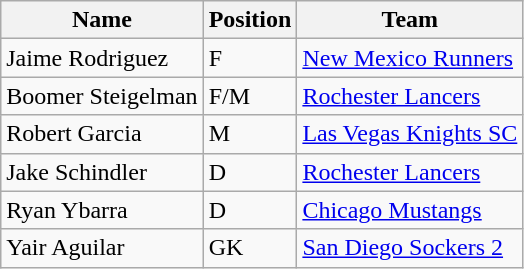<table class="wikitable">
<tr>
<th>Name</th>
<th>Position</th>
<th>Team</th>
</tr>
<tr>
<td>Jaime Rodriguez</td>
<td>F</td>
<td><a href='#'>New Mexico Runners</a></td>
</tr>
<tr>
<td>Boomer Steigelman</td>
<td>F/M</td>
<td><a href='#'>Rochester Lancers</a></td>
</tr>
<tr>
<td>Robert Garcia</td>
<td>M</td>
<td><a href='#'>Las Vegas Knights SC</a></td>
</tr>
<tr>
<td>Jake Schindler</td>
<td>D</td>
<td><a href='#'>Rochester Lancers</a></td>
</tr>
<tr>
<td>Ryan Ybarra</td>
<td>D</td>
<td><a href='#'>Chicago Mustangs</a></td>
</tr>
<tr>
<td>Yair Aguilar</td>
<td>GK</td>
<td><a href='#'>San Diego Sockers 2</a></td>
</tr>
</table>
